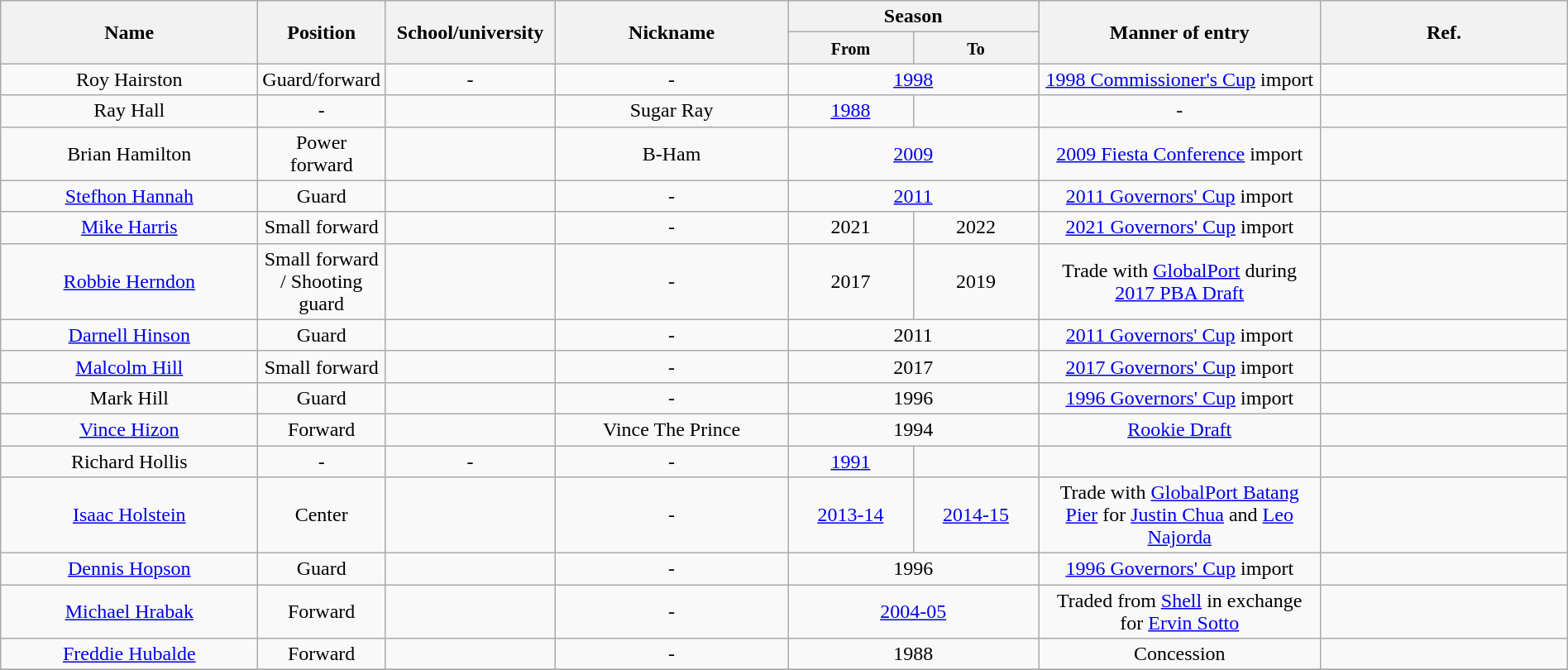<table class="wikitable sortable" style="text-align:center" width="100%">
<tr>
<th style="width:200px;" rowspan="2">Name</th>
<th style="width:80px;" rowspan="2">Position</th>
<th style="width:130px;" rowspan="2">School/university</th>
<th style="width:180px;" rowspan="2">Nickname</th>
<th style="width:130px; text-align:center;" colspan="2">Season</th>
<th style="width:220px; text-align:center;" rowspan="2">Manner of entry</th>
<th rowspan="2" class=unsortable>Ref.</th>
</tr>
<tr>
<th style="width:8%; text-align:center;"><small>From</small></th>
<th style="width:8%; text-align:center;"><small>To</small></th>
</tr>
<tr>
<td>Roy Hairston</td>
<td>Guard/forward</td>
<td>-</td>
<td>-</td>
<td colspan="2"><a href='#'>1998</a></td>
<td><a href='#'>1998 Commissioner's Cup</a> import</td>
<td></td>
</tr>
<tr xda>
<td>Ray Hall</td>
<td>-</td>
<td></td>
<td>Sugar Ray</td>
<td><a href='#'>1988</a></td>
<td></td>
<td>-</td>
<td></td>
</tr>
<tr>
<td>Brian Hamilton</td>
<td>Power forward</td>
<td></td>
<td>B-Ham</td>
<td colspan="2"><a href='#'>2009</a></td>
<td><a href='#'>2009 Fiesta Conference</a> import</td>
<td></td>
</tr>
<tr>
<td><a href='#'>Stefhon Hannah</a></td>
<td>Guard</td>
<td></td>
<td>-</td>
<td colspan="2"><a href='#'>2011</a></td>
<td><a href='#'>2011 Governors' Cup</a> import</td>
<td></td>
</tr>
<tr>
<td><a href='#'>Mike Harris</a></td>
<td>Small forward</td>
<td></td>
<td>-</td>
<td>2021</td>
<td>2022</td>
<td><a href='#'>2021 Governors' Cup</a> import</td>
<td></td>
</tr>
<tr>
<td><a href='#'>Robbie Herndon</a></td>
<td>Small forward / Shooting guard</td>
<td></td>
<td>-</td>
<td>2017</td>
<td>2019</td>
<td>Trade with <a href='#'>GlobalPort</a> during <a href='#'>2017 PBA Draft</a></td>
<td></td>
</tr>
<tr>
<td><a href='#'>Darnell Hinson</a></td>
<td>Guard</td>
<td></td>
<td>-</td>
<td colspan="2">2011</td>
<td><a href='#'>2011 Governors' Cup</a> import</td>
<td></td>
</tr>
<tr>
<td><a href='#'>Malcolm Hill</a></td>
<td>Small forward</td>
<td></td>
<td>-</td>
<td colspan="2">2017</td>
<td><a href='#'>2017 Governors' Cup</a> import</td>
<td></td>
</tr>
<tr>
<td>Mark Hill</td>
<td>Guard</td>
<td></td>
<td>-</td>
<td colspan="2">1996</td>
<td><a href='#'>1996 Governors' Cup</a> import</td>
<td></td>
</tr>
<tr>
<td><a href='#'>Vince Hizon</a></td>
<td>Forward</td>
<td></td>
<td>Vince The Prince</td>
<td colspan="2">1994</td>
<td><a href='#'>Rookie Draft</a></td>
<td></td>
</tr>
<tr>
<td>Richard Hollis</td>
<td>-</td>
<td>-</td>
<td>-</td>
<td><a href='#'>1991</a></td>
<td></td>
<td></td>
<td></td>
</tr>
<tr>
<td><a href='#'>Isaac Holstein</a></td>
<td>Center</td>
<td></td>
<td>-</td>
<td><a href='#'>2013-14</a></td>
<td><a href='#'>2014-15</a></td>
<td>Trade with <a href='#'>GlobalPort Batang Pier</a> for <a href='#'>Justin Chua</a> and <a href='#'>Leo Najorda</a></td>
<td></td>
</tr>
<tr>
<td><a href='#'>Dennis Hopson</a></td>
<td>Guard</td>
<td></td>
<td>-</td>
<td colspan="2">1996</td>
<td><a href='#'>1996 Governors' Cup</a> import</td>
<td></td>
</tr>
<tr>
<td><a href='#'>Michael Hrabak</a></td>
<td>Forward</td>
<td></td>
<td>-</td>
<td colspan="2"><a href='#'>2004-05</a></td>
<td>Traded from <a href='#'>Shell</a> in exchange for <a href='#'>Ervin Sotto</a></td>
<td></td>
</tr>
<tr>
<td><a href='#'>Freddie Hubalde</a></td>
<td>Forward</td>
<td></td>
<td>-</td>
<td colspan="2">1988</td>
<td>Concession</td>
<td></td>
</tr>
<tr>
</tr>
</table>
